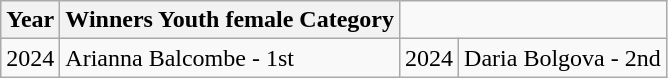<table class="wikitable">
<tr>
<th>Year</th>
<th>Winners Youth female Category</th>
</tr>
<tr>
<td>2024</td>
<td>Arianna Balcombe - 1st</td>
<td>2024</td>
<td>Daria Bolgova - 2nd</td>
</tr>
</table>
